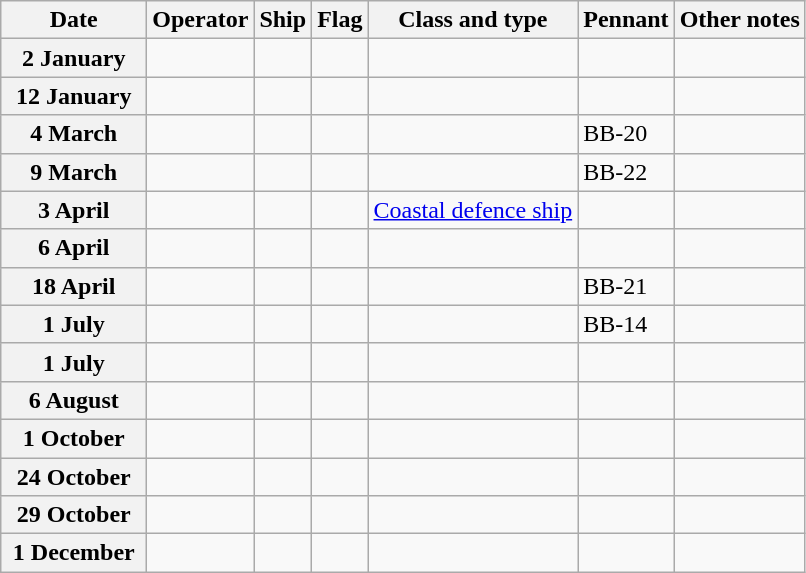<table Class="wikitable">
<tr>
<th width="90">Date</th>
<th>Operator</th>
<th>Ship</th>
<th>Flag</th>
<th>Class and type</th>
<th>Pennant</th>
<th>Other notes</th>
</tr>
<tr>
<th>2 January</th>
<td></td>
<td><strong></strong></td>
<td></td>
<td></td>
<td></td>
<td></td>
</tr>
<tr>
<th>12 January</th>
<td></td>
<td><strong></strong></td>
<td></td>
<td></td>
<td></td>
<td></td>
</tr>
<tr>
<th>4 March</th>
<td></td>
<td><strong></strong></td>
<td></td>
<td></td>
<td>BB-20</td>
<td></td>
</tr>
<tr>
<th>9 March</th>
<td></td>
<td><strong></strong></td>
<td></td>
<td></td>
<td>BB-22</td>
<td></td>
</tr>
<tr ---->
<th>3 April</th>
<td></td>
<td><strong></strong></td>
<td></td>
<td><a href='#'>Coastal defence ship</a></td>
<td></td>
<td></td>
</tr>
<tr>
<th>6 April</th>
<td></td>
<td><strong></strong></td>
<td></td>
<td></td>
<td></td>
<td></td>
</tr>
<tr>
<th>18 April</th>
<td></td>
<td><strong></strong></td>
<td></td>
<td></td>
<td>BB-21</td>
<td></td>
</tr>
<tr>
<th>1 July</th>
<td></td>
<td><strong></strong></td>
<td></td>
<td></td>
<td>BB-14</td>
<td></td>
</tr>
<tr>
<th>1 July</th>
<td></td>
<td><strong></strong></td>
<td></td>
<td></td>
<td></td>
<td></td>
</tr>
<tr>
<th>6 August</th>
<td></td>
<td><strong></strong></td>
<td></td>
<td></td>
<td></td>
<td></td>
</tr>
<tr>
<th>1 October</th>
<td></td>
<td><strong></strong></td>
<td></td>
<td></td>
<td></td>
<td></td>
</tr>
<tr>
<th>24 October</th>
<td></td>
<td><strong></strong></td>
<td></td>
<td></td>
<td></td>
<td></td>
</tr>
<tr>
<th>29 October</th>
<td></td>
<td><strong></strong></td>
<td></td>
<td></td>
<td></td>
<td></td>
</tr>
<tr>
<th>1 December</th>
<td></td>
<td><strong></strong></td>
<td></td>
<td></td>
<td></td>
<td></td>
</tr>
</table>
